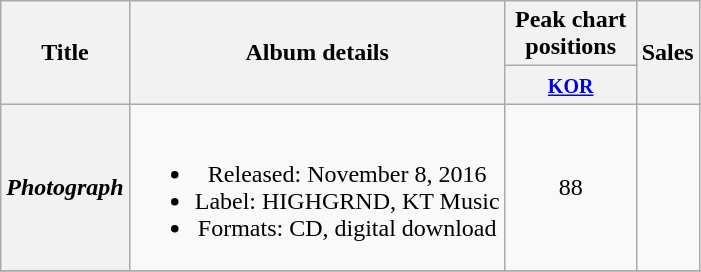<table class="wikitable plainrowheaders" style="text-align:center;">
<tr>
<th scope="col" rowspan="2">Title</th>
<th scope="col" rowspan="2">Album details</th>
<th scope="col" colspan="1" style="width:5em;">Peak chart positions</th>
<th scope="col" rowspan="2">Sales</th>
</tr>
<tr>
<th><small><a href='#'>KOR</a></small><br></th>
</tr>
<tr>
<th scope="row"><em>Photograph</em></th>
<td><br><ul><li>Released: November 8, 2016</li><li>Label: HIGHGRND, KT Music</li><li>Formats: CD, digital download</li></ul></td>
<td>88</td>
<td></td>
</tr>
<tr>
</tr>
</table>
